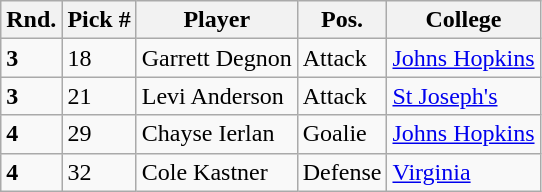<table class="wikitable">
<tr>
<th>Rnd.</th>
<th>Pick #</th>
<th>Player</th>
<th>Pos.</th>
<th>College</th>
</tr>
<tr>
<td><strong>3</strong></td>
<td>18</td>
<td>Garrett Degnon</td>
<td>Attack</td>
<td><a href='#'>Johns Hopkins</a></td>
</tr>
<tr>
<td><strong>3</strong></td>
<td>21</td>
<td>Levi Anderson</td>
<td>Attack</td>
<td><a href='#'>St Joseph's</a></td>
</tr>
<tr>
<td><strong>4</strong></td>
<td>29</td>
<td>Chayse Ierlan</td>
<td>Goalie</td>
<td><a href='#'>Johns Hopkins</a></td>
</tr>
<tr>
<td><strong>4</strong></td>
<td>32</td>
<td>Cole Kastner</td>
<td>Defense</td>
<td><a href='#'>Virginia</a></td>
</tr>
</table>
